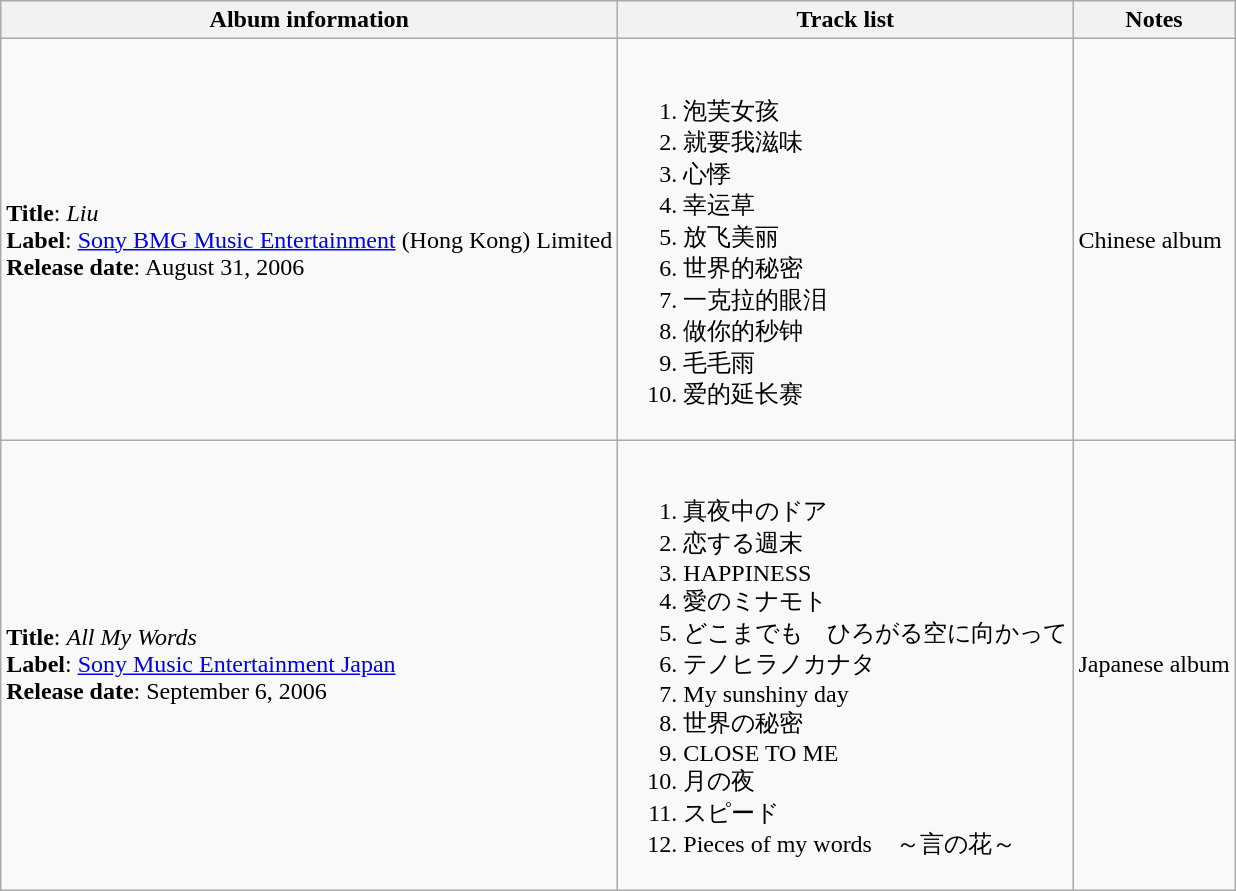<table class="wikitable">
<tr>
<th>Album information</th>
<th>Track list</th>
<th>Notes</th>
</tr>
<tr>
<td><strong>Title</strong>: <em>Liu</em><br><strong>Label</strong>: <a href='#'>Sony BMG Music Entertainment</a> (Hong Kong) Limited<br><strong>Release date</strong>: August 31, 2006</td>
<td><br><ol><li>泡芙女孩</li><li>就要我滋味</li><li>心悸</li><li>幸运草</li><li>放飞美丽</li><li>世界的秘密</li><li>一克拉的眼泪</li><li>做你的秒钟</li><li>毛毛雨</li><li>爱的延长赛</li></ol></td>
<td>Chinese album</td>
</tr>
<tr>
<td><strong>Title</strong>: <em>All My Words</em><br><strong>Label</strong>: <a href='#'>Sony Music Entertainment Japan</a><br><strong>Release date</strong>: September 6, 2006</td>
<td><br><ol><li>真夜中のドア</li><li>恋する週末</li><li>HAPPINESS</li><li>愛のミナモト</li><li>どこまでも　ひろがる空に向かって</li><li>テノヒラノカナタ</li><li>My sunshiny day</li><li>世界の秘密</li><li>CLOSE TO ME</li><li>月の夜</li><li>スピード</li><li>Pieces of my words　～言の花～</li></ol></td>
<td>Japanese album</td>
</tr>
</table>
